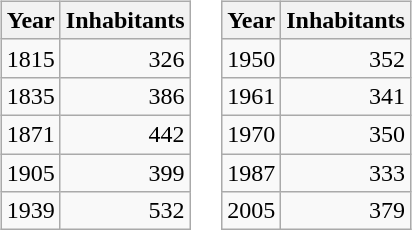<table border="0">
<tr>
<td valign="top"><br><table class="wikitable">
<tr>
<th>Year</th>
<th>Inhabitants</th>
</tr>
<tr>
<td>1815</td>
<td align="right">326</td>
</tr>
<tr>
<td>1835</td>
<td align="right">386</td>
</tr>
<tr>
<td>1871</td>
<td align="right">442</td>
</tr>
<tr>
<td>1905</td>
<td align="right">399</td>
</tr>
<tr>
<td>1939</td>
<td align="right">532</td>
</tr>
</table>
</td>
<td valign="top"><br><table class="wikitable">
<tr>
<th>Year</th>
<th>Inhabitants</th>
</tr>
<tr>
<td>1950</td>
<td align="right">352</td>
</tr>
<tr>
<td>1961</td>
<td align="right">341</td>
</tr>
<tr>
<td>1970</td>
<td align="right">350</td>
</tr>
<tr>
<td>1987</td>
<td align="right">333</td>
</tr>
<tr>
<td>2005</td>
<td align="right">379</td>
</tr>
</table>
</td>
</tr>
</table>
